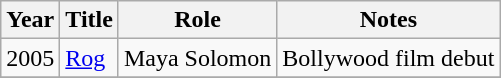<table class="wikitable">
<tr>
<th>Year</th>
<th>Title</th>
<th>Role</th>
<th>Notes</th>
</tr>
<tr>
<td>2005</td>
<td><a href='#'>Rog</a></td>
<td>Maya Solomon</td>
<td>Bollywood film debut</td>
</tr>
<tr>
</tr>
</table>
